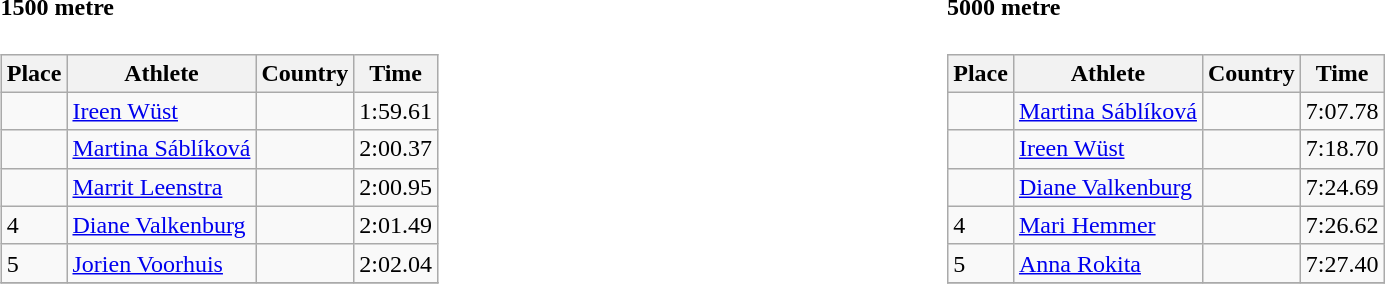<table width=100%>
<tr>
<td width=50% align=left valign=top><br><h4>1500 metre</h4><table class="wikitable" border="1">
<tr>
<th>Place</th>
<th>Athlete</th>
<th>Country</th>
<th>Time</th>
</tr>
<tr>
<td></td>
<td><a href='#'>Ireen Wüst</a></td>
<td></td>
<td>1:59.61</td>
</tr>
<tr>
<td></td>
<td><a href='#'>Martina Sáblíková</a></td>
<td></td>
<td>2:00.37</td>
</tr>
<tr>
<td></td>
<td><a href='#'>Marrit Leenstra</a></td>
<td></td>
<td>2:00.95</td>
</tr>
<tr>
<td>4</td>
<td><a href='#'>Diane Valkenburg</a></td>
<td></td>
<td>2:01.49</td>
</tr>
<tr>
<td>5</td>
<td><a href='#'>Jorien Voorhuis</a></td>
<td></td>
<td>2:02.04</td>
</tr>
<tr>
</tr>
</table>
</td>
<td width=50% align=left valign=top><br><h4>5000 metre</h4><table class="wikitable" border="1">
<tr>
<th>Place</th>
<th>Athlete</th>
<th>Country</th>
<th>Time</th>
</tr>
<tr>
<td></td>
<td><a href='#'>Martina Sáblíková</a></td>
<td></td>
<td>7:07.78</td>
</tr>
<tr>
<td></td>
<td><a href='#'>Ireen Wüst</a></td>
<td></td>
<td>7:18.70</td>
</tr>
<tr>
<td></td>
<td><a href='#'>Diane Valkenburg</a></td>
<td></td>
<td>7:24.69</td>
</tr>
<tr>
<td>4</td>
<td><a href='#'>Mari Hemmer</a></td>
<td></td>
<td>7:26.62</td>
</tr>
<tr>
<td>5</td>
<td><a href='#'>Anna Rokita</a></td>
<td></td>
<td>7:27.40</td>
</tr>
<tr>
</tr>
</table>
</td>
</tr>
</table>
